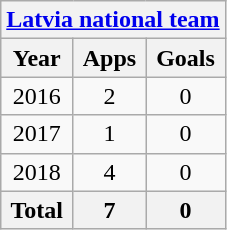<table class="wikitable" style="text-align:center">
<tr>
<th colspan=3><a href='#'>Latvia national team</a></th>
</tr>
<tr>
<th>Year</th>
<th>Apps</th>
<th>Goals</th>
</tr>
<tr>
<td>2016</td>
<td>2</td>
<td>0</td>
</tr>
<tr>
<td>2017</td>
<td>1</td>
<td>0</td>
</tr>
<tr>
<td>2018</td>
<td>4</td>
<td>0</td>
</tr>
<tr>
<th>Total</th>
<th>7</th>
<th>0</th>
</tr>
</table>
